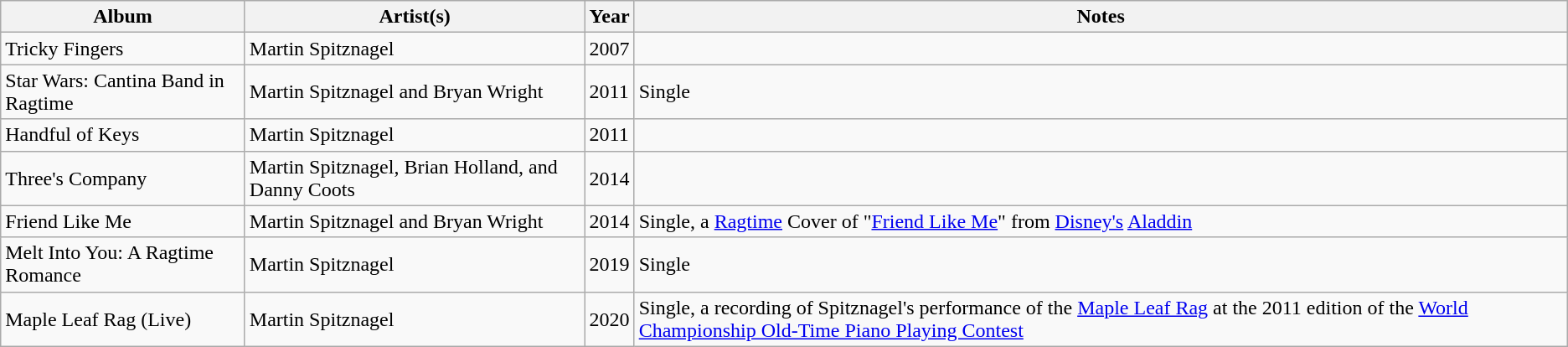<table class="wikitable">
<tr>
<th>Album</th>
<th>Artist(s)</th>
<th>Year</th>
<th>Notes</th>
</tr>
<tr>
<td>Tricky Fingers</td>
<td>Martin Spitznagel</td>
<td>2007</td>
<td></td>
</tr>
<tr>
<td>Star Wars: Cantina Band in Ragtime</td>
<td>Martin Spitznagel and Bryan Wright</td>
<td>2011</td>
<td>Single</td>
</tr>
<tr>
<td>Handful of Keys</td>
<td>Martin Spitznagel</td>
<td>2011</td>
<td></td>
</tr>
<tr>
<td>Three's Company</td>
<td>Martin Spitznagel, Brian Holland, and Danny Coots</td>
<td>2014</td>
<td></td>
</tr>
<tr>
<td>Friend Like Me</td>
<td>Martin Spitznagel and Bryan Wright</td>
<td>2014</td>
<td>Single, a <a href='#'>Ragtime</a> Cover of "<a href='#'>Friend Like Me</a>" from <a href='#'>Disney's</a> <a href='#'>Aladdin</a></td>
</tr>
<tr>
<td>Melt Into You: A Ragtime Romance</td>
<td>Martin Spitznagel</td>
<td>2019</td>
<td>Single</td>
</tr>
<tr>
<td>Maple Leaf Rag (Live)</td>
<td>Martin Spitznagel</td>
<td>2020</td>
<td>Single, a recording of Spitznagel's performance of the <a href='#'>Maple Leaf Rag</a> at the 2011 edition of the <a href='#'>World Championship Old-Time Piano Playing Contest</a></td>
</tr>
</table>
